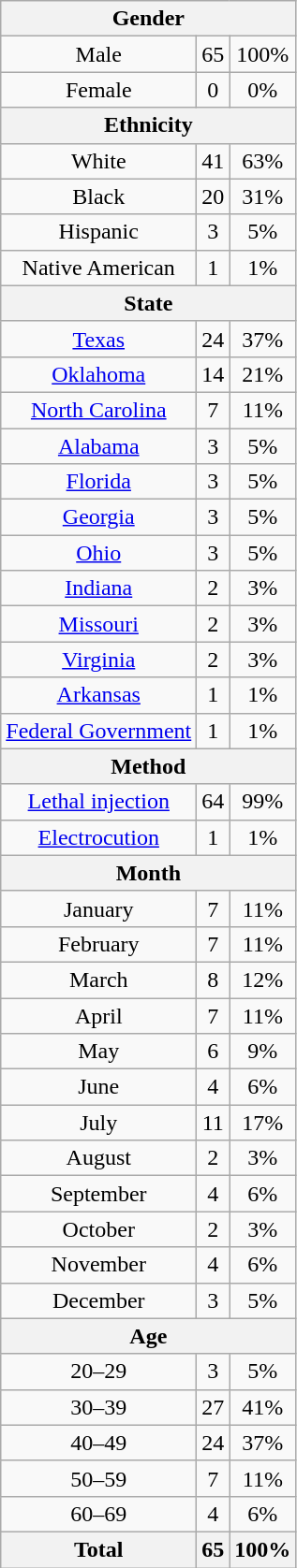<table class="wikitable" style="text-align:center;">
<tr>
<th colspan="3">Gender</th>
</tr>
<tr>
<td>Male</td>
<td>65</td>
<td>100%</td>
</tr>
<tr>
<td>Female</td>
<td>0</td>
<td>0%</td>
</tr>
<tr>
<th colspan="3">Ethnicity</th>
</tr>
<tr>
<td>White</td>
<td>41</td>
<td>63%</td>
</tr>
<tr>
<td>Black</td>
<td>20</td>
<td>31%</td>
</tr>
<tr>
<td>Hispanic</td>
<td>3</td>
<td>5%</td>
</tr>
<tr>
<td>Native American</td>
<td>1</td>
<td>1%</td>
</tr>
<tr>
<th colspan="3">State</th>
</tr>
<tr>
<td><a href='#'>Texas</a></td>
<td>24</td>
<td>37%</td>
</tr>
<tr>
<td><a href='#'>Oklahoma</a></td>
<td>14</td>
<td>21%</td>
</tr>
<tr>
<td><a href='#'>North Carolina</a></td>
<td>7</td>
<td>11%</td>
</tr>
<tr>
<td><a href='#'>Alabama</a></td>
<td>3</td>
<td>5%</td>
</tr>
<tr>
<td><a href='#'>Florida</a></td>
<td>3</td>
<td>5%</td>
</tr>
<tr>
<td><a href='#'>Georgia</a></td>
<td>3</td>
<td>5%</td>
</tr>
<tr>
<td><a href='#'>Ohio</a></td>
<td>3</td>
<td>5%</td>
</tr>
<tr>
<td><a href='#'>Indiana</a></td>
<td>2</td>
<td>3%</td>
</tr>
<tr>
<td><a href='#'>Missouri</a></td>
<td>2</td>
<td>3%</td>
</tr>
<tr>
<td><a href='#'>Virginia</a></td>
<td>2</td>
<td>3%</td>
</tr>
<tr>
<td><a href='#'>Arkansas</a></td>
<td>1</td>
<td>1%</td>
</tr>
<tr>
<td><a href='#'>Federal Government</a></td>
<td>1</td>
<td>1%</td>
</tr>
<tr>
<th colspan="3">Method</th>
</tr>
<tr>
<td><a href='#'>Lethal injection</a></td>
<td>64</td>
<td>99%</td>
</tr>
<tr>
<td><a href='#'>Electrocution</a></td>
<td>1</td>
<td>1%</td>
</tr>
<tr>
<th colspan="3">Month</th>
</tr>
<tr>
<td>January</td>
<td>7</td>
<td>11%</td>
</tr>
<tr>
<td>February</td>
<td>7</td>
<td>11%</td>
</tr>
<tr>
<td>March</td>
<td>8</td>
<td>12%</td>
</tr>
<tr>
<td>April</td>
<td>7</td>
<td>11%</td>
</tr>
<tr>
<td>May</td>
<td>6</td>
<td>9%</td>
</tr>
<tr>
<td>June</td>
<td>4</td>
<td>6%</td>
</tr>
<tr>
<td>July</td>
<td>11</td>
<td>17%</td>
</tr>
<tr>
<td>August</td>
<td>2</td>
<td>3%</td>
</tr>
<tr>
<td>September</td>
<td>4</td>
<td>6%</td>
</tr>
<tr>
<td>October</td>
<td>2</td>
<td>3%</td>
</tr>
<tr>
<td>November</td>
<td>4</td>
<td>6%</td>
</tr>
<tr>
<td>December</td>
<td>3</td>
<td>5%</td>
</tr>
<tr>
<th colspan="3">Age</th>
</tr>
<tr>
<td>20–29</td>
<td>3</td>
<td>5%</td>
</tr>
<tr>
<td>30–39</td>
<td>27</td>
<td>41%</td>
</tr>
<tr>
<td>40–49</td>
<td>24</td>
<td>37%</td>
</tr>
<tr>
<td>50–59</td>
<td>7</td>
<td>11%</td>
</tr>
<tr>
<td>60–69</td>
<td>4</td>
<td>6%</td>
</tr>
<tr>
<th>Total</th>
<th>65</th>
<th>100%</th>
</tr>
</table>
